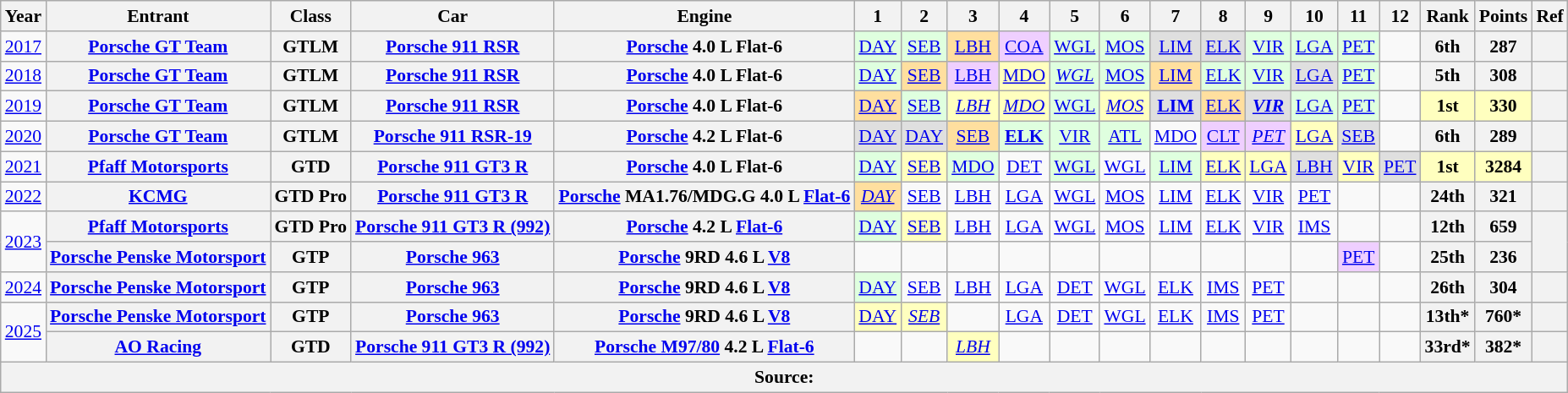<table class="wikitable" style="text-align:center; font-size:90%">
<tr>
<th>Year</th>
<th>Entrant</th>
<th>Class</th>
<th>Car</th>
<th>Engine</th>
<th>1</th>
<th>2</th>
<th>3</th>
<th>4</th>
<th>5</th>
<th>6</th>
<th>7</th>
<th>8</th>
<th>9</th>
<th>10</th>
<th>11</th>
<th>12</th>
<th>Rank</th>
<th>Points</th>
<th>Ref</th>
</tr>
<tr>
<td><a href='#'>2017</a></td>
<th><a href='#'>Porsche GT Team</a></th>
<th>GTLM</th>
<th><a href='#'>Porsche 911 RSR</a></th>
<th><a href='#'>Porsche</a> 4.0 L Flat-6</th>
<td style="background:#DFFFDF;"><a href='#'>DAY</a><br></td>
<td style="background:#DFFFDF;"><a href='#'>SEB</a><br></td>
<td style="background:#FFDF9F;"><a href='#'>LBH</a><br></td>
<td style="background:#EFCFFF;"><a href='#'>COA</a><br></td>
<td style="background:#DFFFDF;"><a href='#'>WGL</a><br></td>
<td style="background:#DFFFDF;"><a href='#'>MOS</a><br></td>
<td style="background:#DFDFDF;"><a href='#'>LIM</a><br></td>
<td style="background:#DFDFDF;"><a href='#'>ELK</a><br></td>
<td style="background:#DFFFDF;"><a href='#'>VIR</a><br></td>
<td style="background:#DFFFDF;"><a href='#'>LGA</a><br></td>
<td style="background:#DFFFDF;"><a href='#'>PET</a><br></td>
<td></td>
<th>6th</th>
<th>287</th>
<th></th>
</tr>
<tr>
<td><a href='#'>2018</a></td>
<th><a href='#'>Porsche GT Team</a></th>
<th>GTLM</th>
<th><a href='#'>Porsche 911 RSR</a></th>
<th><a href='#'>Porsche</a> 4.0 L Flat-6</th>
<td style="background:#DFFFDF;"><a href='#'>DAY</a><br></td>
<td style="background:#FFDF9F;"><a href='#'>SEB</a><br></td>
<td style="background:#EFCFFF;"><a href='#'>LBH</a><br></td>
<td style="background:#FFFFBF;"><a href='#'>MDO</a><br></td>
<td style="background:#DFFFDF;"><em><a href='#'>WGL</a></em><br></td>
<td style="background:#DFFFDF;"><a href='#'>MOS</a><br></td>
<td style="background:#FFDF9F;"><a href='#'>LIM</a><br></td>
<td style="background:#DFFFDF;"><a href='#'>ELK</a><br></td>
<td style="background:#DFFFDF;"><a href='#'>VIR</a><br></td>
<td style="background:#DFDFDF;"><a href='#'>LGA</a><br></td>
<td style="background:#DFFFDF;"><a href='#'>PET</a><br></td>
<td></td>
<th>5th</th>
<th>308</th>
<th></th>
</tr>
<tr>
<td><a href='#'>2019</a></td>
<th><a href='#'>Porsche GT Team</a></th>
<th>GTLM</th>
<th><a href='#'>Porsche 911 RSR</a></th>
<th><a href='#'>Porsche</a> 4.0 L Flat-6</th>
<td style="background:#FFDF9F;"><a href='#'>DAY</a><br></td>
<td style="background:#DFFFDF;"><a href='#'>SEB</a><br></td>
<td style="background:#FFFFBF;"><em><a href='#'>LBH</a></em><br></td>
<td style="background:#FFFFBF;"><em><a href='#'>MDO</a></em><br></td>
<td style="background:#DFFFDF;"><a href='#'>WGL</a><br></td>
<td style="background:#FFFFBF;"><em><a href='#'>MOS</a></em><br></td>
<td style="background:#DFDFDF;"><strong><a href='#'>LIM</a></strong><br></td>
<td style="background:#FFDF9F;"><a href='#'>ELK</a><br></td>
<td style="background:#DFDFDF;"><strong><em><a href='#'>VIR</a></em></strong><br></td>
<td style="background:#DFFFDF;"><a href='#'>LGA</a><br></td>
<td style="background:#DFFFDF;"><a href='#'>PET</a><br></td>
<td></td>
<th style="background:#FFFFBF;">1st</th>
<th style="background:#FFFFBF;">330</th>
<th></th>
</tr>
<tr>
<td><a href='#'>2020</a></td>
<th><a href='#'>Porsche GT Team</a></th>
<th>GTLM</th>
<th><a href='#'>Porsche 911 RSR-19</a></th>
<th><a href='#'>Porsche</a> 4.2 L Flat-6</th>
<td style="background:#DFDFDF;"><a href='#'>DAY</a><br></td>
<td style="background:#DFDFDF;"><a href='#'>DAY</a><br></td>
<td style="background:#FFDF9F;"><a href='#'>SEB</a><br></td>
<td style="background:#DFFFDF;"><strong><a href='#'>ELK</a></strong><br></td>
<td style="background:#DFFFDF;"><a href='#'>VIR</a><br></td>
<td style="background:#DFFFDF;"><a href='#'>ATL</a><br></td>
<td><a href='#'>MDO</a></td>
<td style="background:#EFCFFF;"><a href='#'>CLT</a><br></td>
<td style="background:#EFCFFF;"><em><a href='#'>PET</a></em><br></td>
<td style="background:#FFFFBF;"><a href='#'>LGA</a><br></td>
<td style="background:#DFDFDF;"><a href='#'>SEB</a><br></td>
<td></td>
<th>6th</th>
<th>289</th>
<th></th>
</tr>
<tr>
<td><a href='#'>2021</a></td>
<th><a href='#'>Pfaff Motorsports</a></th>
<th>GTD</th>
<th><a href='#'>Porsche 911 GT3 R</a></th>
<th><a href='#'>Porsche</a> 4.0 L Flat-6</th>
<td style="background:#DFFFDF;"><a href='#'>DAY</a><br></td>
<td style="background:#FFFFBF;"><a href='#'>SEB</a><br></td>
<td style="background:#DFFFDF;"><a href='#'>MDO</a><br></td>
<td><a href='#'>DET</a></td>
<td style="background:#DFFFDF;"><a href='#'>WGL</a><br></td>
<td><a href='#'>WGL</a></td>
<td style="background:#DFFFDF;"><a href='#'>LIM</a><br></td>
<td style="background:#FFFFBF;"><a href='#'>ELK</a><br></td>
<td style="background:#FFFFBF;"><a href='#'>LGA</a><br></td>
<td style="background:#DFDFDF;"><a href='#'>LBH</a><br></td>
<td style="background:#FFFFBF;"><a href='#'>VIR</a><br></td>
<td style="background:#DFDFDF;"><a href='#'>PET</a><br></td>
<th style="background:#FFFFBF;">1st</th>
<th style="background:#FFFFBF;">3284</th>
<th></th>
</tr>
<tr>
<td><a href='#'>2022</a></td>
<th><a href='#'>KCMG</a></th>
<th>GTD Pro</th>
<th><a href='#'>Porsche 911 GT3 R</a></th>
<th><a href='#'>Porsche</a> MA1.76/MDG.G 4.0 L <a href='#'>Flat-6</a></th>
<td style="background:#FFDF9F;"><em><a href='#'>DAY</a></em><br></td>
<td><a href='#'>SEB</a></td>
<td><a href='#'>LBH</a></td>
<td><a href='#'>LGA</a></td>
<td><a href='#'>WGL</a></td>
<td><a href='#'>MOS</a></td>
<td><a href='#'>LIM</a></td>
<td><a href='#'>ELK</a></td>
<td><a href='#'>VIR</a></td>
<td><a href='#'>PET</a></td>
<td></td>
<td></td>
<th>24th</th>
<th>321</th>
<th></th>
</tr>
<tr>
<td rowspan=2><a href='#'>2023</a></td>
<th><a href='#'>Pfaff Motorsports</a></th>
<th>GTD Pro</th>
<th><a href='#'>Porsche 911 GT3 R (992)</a></th>
<th><a href='#'>Porsche</a> 4.2 L <a href='#'>Flat-6</a></th>
<td style="background:#DFFFDF;"><a href='#'>DAY</a><br></td>
<td style="background:#FFFFBF;"><a href='#'>SEB</a><br></td>
<td><a href='#'>LBH</a></td>
<td><a href='#'>LGA</a></td>
<td><a href='#'>WGL</a></td>
<td><a href='#'>MOS</a></td>
<td><a href='#'>LIM</a></td>
<td><a href='#'>ELK</a></td>
<td><a href='#'>VIR</a></td>
<td><a href='#'>IMS</a></td>
<td></td>
<td></td>
<th>12th</th>
<th>659</th>
<th rowspan="2"></th>
</tr>
<tr>
<th><a href='#'>Porsche Penske Motorsport</a></th>
<th>GTP</th>
<th><a href='#'>Porsche 963</a></th>
<th><a href='#'>Porsche</a> 9RD 4.6 L <a href='#'>V8</a></th>
<td></td>
<td></td>
<td></td>
<td></td>
<td></td>
<td></td>
<td></td>
<td></td>
<td></td>
<td></td>
<td style="background:#EFCFFF;"><a href='#'>PET</a><br></td>
<td></td>
<th>25th</th>
<th>236</th>
</tr>
<tr>
<td><a href='#'>2024</a></td>
<th><a href='#'>Porsche Penske Motorsport</a></th>
<th>GTP</th>
<th><a href='#'>Porsche 963</a></th>
<th><a href='#'>Porsche</a> 9RD 4.6 L <a href='#'>V8</a></th>
<td style="background:#DFFFDF;"><a href='#'>DAY</a><br></td>
<td><a href='#'>SEB</a></td>
<td><a href='#'>LBH</a></td>
<td><a href='#'>LGA</a></td>
<td><a href='#'>DET</a></td>
<td><a href='#'>WGL</a></td>
<td><a href='#'>ELK</a></td>
<td><a href='#'>IMS</a></td>
<td><a href='#'>PET</a></td>
<td></td>
<td></td>
<td></td>
<th>26th</th>
<th>304</th>
<th></th>
</tr>
<tr>
<td rowspan=2><a href='#'>2025</a></td>
<th><a href='#'>Porsche Penske Motorsport</a></th>
<th>GTP</th>
<th><a href='#'>Porsche 963</a></th>
<th><a href='#'>Porsche</a> 9RD 4.6 L <a href='#'>V8</a></th>
<td style="background:#FFFFBF;"><a href='#'>DAY</a><br></td>
<td style="background:#FFFFBF;"><em><a href='#'>SEB</a></em><br></td>
<td></td>
<td><a href='#'>LGA</a></td>
<td><a href='#'>DET</a></td>
<td><a href='#'>WGL</a></td>
<td><a href='#'>ELK</a></td>
<td><a href='#'>IMS</a></td>
<td><a href='#'>PET</a></td>
<td></td>
<td></td>
<td></td>
<th>13th*</th>
<th>760*</th>
<th></th>
</tr>
<tr>
<th><a href='#'>AO Racing</a></th>
<th>GTD</th>
<th><a href='#'>Porsche 911 GT3 R (992)</a></th>
<th><a href='#'>Porsche M97/80</a> 4.2 L <a href='#'>Flat-6</a></th>
<td></td>
<td></td>
<td style="background:#FFFFBF;"><em><a href='#'>LBH</a></em><br></td>
<td></td>
<td></td>
<td></td>
<td></td>
<td></td>
<td></td>
<td></td>
<td></td>
<td></td>
<th>33rd*</th>
<th>382*</th>
<th></th>
</tr>
<tr>
<th colspan="20">Source:</th>
</tr>
</table>
